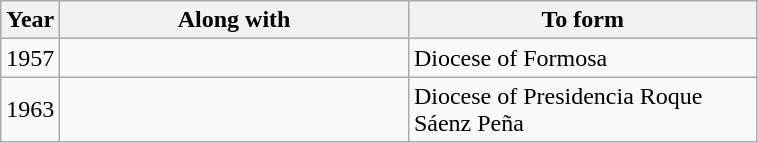<table class="wikitable">
<tr>
<th>Year</th>
<th width="225">Along with</th>
<th width="225">To form</th>
</tr>
<tr valign="top">
<td>1957</td>
<td></td>
<td>Diocese of Formosa</td>
</tr>
<tr>
<td>1963</td>
<td></td>
<td>Diocese of Presidencia Roque Sáenz Peña</td>
</tr>
</table>
